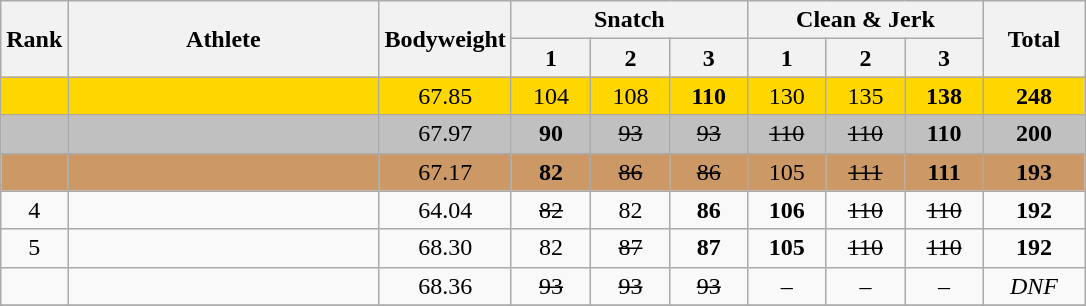<table class="wikitable" style="text-align:center">
<tr>
<th rowspan=2>Rank</th>
<th width=200 rowspan=2>Athlete</th>
<th width=80 rowspan=2>Bodyweight</th>
<th width=150 colspan=3>Snatch</th>
<th width=150 colspan=3>Clean & Jerk</th>
<th width=60 rowspan=2>Total</th>
</tr>
<tr>
<th>1</th>
<th>2</th>
<th>3</th>
<th>1</th>
<th>2</th>
<th>3</th>
</tr>
<tr bgcolor=gold>
<td></td>
<td align=left></td>
<td>67.85</td>
<td>104</td>
<td>108</td>
<td><strong>110</strong></td>
<td>130</td>
<td>135</td>
<td><strong>138</strong></td>
<td><strong>248</strong></td>
</tr>
<tr bgcolor=silver>
<td></td>
<td align=left></td>
<td>67.97</td>
<td><strong>90</strong></td>
<td><s>93</s></td>
<td><s>93</s></td>
<td><s>110</s></td>
<td><s>110</s></td>
<td><strong>110</strong></td>
<td><strong>200</strong></td>
</tr>
<tr bgcolor=cc9966>
<td></td>
<td align=left></td>
<td>67.17</td>
<td><strong>82</strong></td>
<td><s>86</s></td>
<td><s>86</s></td>
<td>105</td>
<td><s>111</s></td>
<td><strong>111</strong></td>
<td><strong>193</strong></td>
</tr>
<tr>
<td>4</td>
<td align=left></td>
<td>64.04</td>
<td><s>82</s></td>
<td>82</td>
<td><strong>86</strong></td>
<td><strong>106</strong></td>
<td><s>110</s></td>
<td><s>110</s></td>
<td><strong>192</strong></td>
</tr>
<tr>
<td>5</td>
<td align=left></td>
<td>68.30</td>
<td>82</td>
<td><s>87</s></td>
<td><strong>87</strong></td>
<td><strong>105</strong></td>
<td><s>110</s></td>
<td><s>110</s></td>
<td><strong>192</strong></td>
</tr>
<tr>
<td></td>
<td align=left></td>
<td>68.36</td>
<td><s>93</s></td>
<td><s>93</s></td>
<td><s>93</s></td>
<td>–</td>
<td>–</td>
<td>–</td>
<td><em>DNF</em></td>
</tr>
<tr>
</tr>
</table>
